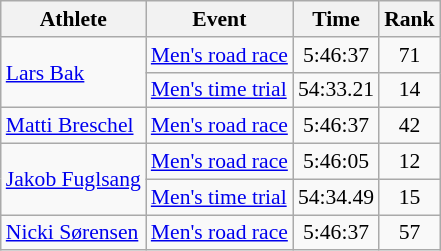<table class="wikitable" style="font-size:90%">
<tr>
<th>Athlete</th>
<th>Event</th>
<th>Time</th>
<th>Rank</th>
</tr>
<tr align=center>
<td rowspan=2 align=left><a href='#'>Lars Bak</a></td>
<td align=left><a href='#'>Men's road race</a></td>
<td>5:46:37</td>
<td>71</td>
</tr>
<tr align=center>
<td align=left><a href='#'>Men's time trial</a></td>
<td>54:33.21</td>
<td>14</td>
</tr>
<tr align=center>
<td align=left><a href='#'>Matti Breschel</a></td>
<td align=left><a href='#'>Men's road race</a></td>
<td>5:46:37</td>
<td>42</td>
</tr>
<tr align=center>
<td rowspan=2 align=left><a href='#'>Jakob Fuglsang</a></td>
<td align=left><a href='#'>Men's road race</a></td>
<td>5:46:05</td>
<td>12</td>
</tr>
<tr align=center>
<td align=left><a href='#'>Men's time trial</a></td>
<td>54:34.49</td>
<td>15</td>
</tr>
<tr align=center>
<td align=left><a href='#'>Nicki Sørensen</a></td>
<td align=left><a href='#'>Men's road race</a></td>
<td>5:46:37</td>
<td>57</td>
</tr>
</table>
